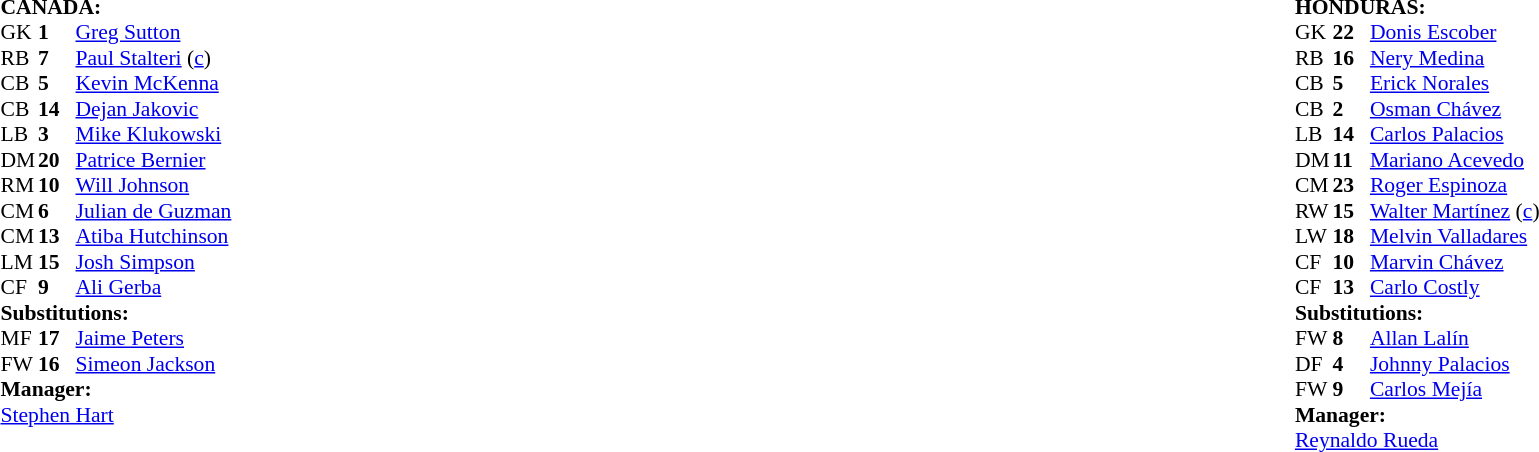<table style="width:100%;">
<tr>
<td style="vertical-align:top; width:50%;"><br><table style="font-size: 90%" cellspacing="0" cellpadding="0">
<tr>
<td colspan="4"><br><strong>CANADA:</strong></td>
</tr>
<tr>
<th width="25"></th>
<th width="25"></th>
</tr>
<tr>
<td>GK</td>
<td><strong>1</strong></td>
<td><a href='#'>Greg Sutton</a></td>
</tr>
<tr>
<td>RB</td>
<td><strong>7</strong></td>
<td><a href='#'>Paul Stalteri</a> (<a href='#'>c</a>)</td>
<td></td>
</tr>
<tr>
<td>CB</td>
<td><strong>5</strong></td>
<td><a href='#'>Kevin McKenna</a></td>
<td></td>
</tr>
<tr>
<td>CB</td>
<td><strong>14</strong></td>
<td><a href='#'>Dejan Jakovic</a></td>
</tr>
<tr>
<td>LB</td>
<td><strong>3</strong></td>
<td><a href='#'>Mike Klukowski</a></td>
</tr>
<tr>
<td>DM</td>
<td><strong>20</strong></td>
<td><a href='#'>Patrice Bernier</a></td>
</tr>
<tr>
<td>RM</td>
<td><strong>10</strong></td>
<td><a href='#'>Will Johnson</a></td>
<td></td>
<td></td>
</tr>
<tr>
<td>CM</td>
<td><strong>6</strong></td>
<td><a href='#'>Julian de Guzman</a></td>
</tr>
<tr>
<td>CM</td>
<td><strong>13</strong></td>
<td><a href='#'>Atiba Hutchinson</a></td>
</tr>
<tr>
<td>LM</td>
<td><strong>15</strong></td>
<td><a href='#'>Josh Simpson</a></td>
<td></td>
<td></td>
</tr>
<tr>
<td>CF</td>
<td><strong>9</strong></td>
<td><a href='#'>Ali Gerba</a></td>
</tr>
<tr>
<td colspan=3><strong>Substitutions:</strong></td>
</tr>
<tr>
<td>MF</td>
<td><strong>17</strong></td>
<td><a href='#'>Jaime Peters</a></td>
<td></td>
<td></td>
</tr>
<tr>
<td>FW</td>
<td><strong>16</strong></td>
<td><a href='#'>Simeon Jackson</a></td>
<td></td>
<td></td>
</tr>
<tr>
<td colspan=3><strong>Manager:</strong></td>
</tr>
<tr>
<td colspan="4"> <a href='#'>Stephen Hart</a></td>
</tr>
</table>
</td>
<td style="vertical-align:top; width:50%;"><br><table cellspacing="0" cellpadding="0" style="font-size:90%; margin:auto;">
<tr>
<td colspan="4"><br><strong>HONDURAS:</strong></td>
</tr>
<tr>
<th width="25"></th>
<th width="25"></th>
</tr>
<tr>
<td>GK</td>
<td><strong>22</strong></td>
<td><a href='#'>Donis Escober</a></td>
</tr>
<tr>
<td>RB</td>
<td><strong>16</strong></td>
<td><a href='#'>Nery Medina</a></td>
</tr>
<tr>
<td>CB</td>
<td><strong>5</strong></td>
<td><a href='#'>Erick Norales</a></td>
</tr>
<tr>
<td>CB</td>
<td><strong>2</strong></td>
<td><a href='#'>Osman Chávez</a></td>
</tr>
<tr>
<td>LB</td>
<td><strong>14</strong></td>
<td><a href='#'>Carlos Palacios</a></td>
</tr>
<tr>
<td>DM</td>
<td><strong>11</strong></td>
<td><a href='#'>Mariano Acevedo</a></td>
</tr>
<tr>
<td>CM</td>
<td><strong>23</strong></td>
<td><a href='#'>Roger Espinoza</a></td>
<td></td>
<td></td>
</tr>
<tr>
<td>RW</td>
<td><strong>15</strong></td>
<td><a href='#'>Walter Martínez</a> (<a href='#'>c</a>)</td>
<td></td>
<td></td>
</tr>
<tr>
<td>LW</td>
<td><strong>18</strong></td>
<td><a href='#'>Melvin Valladares</a></td>
</tr>
<tr>
<td>CF</td>
<td><strong>10</strong></td>
<td><a href='#'>Marvin Chávez</a></td>
<td></td>
<td></td>
</tr>
<tr>
<td>CF</td>
<td><strong>13</strong></td>
<td><a href='#'>Carlo Costly</a></td>
<td></td>
</tr>
<tr>
<td colspan=3><strong>Substitutions:</strong></td>
</tr>
<tr>
<td>FW</td>
<td><strong>8</strong></td>
<td><a href='#'>Allan Lalín</a></td>
<td></td>
<td></td>
</tr>
<tr>
<td>DF</td>
<td><strong>4</strong></td>
<td><a href='#'>Johnny Palacios</a></td>
<td></td>
<td></td>
</tr>
<tr>
<td>FW</td>
<td><strong>9</strong></td>
<td><a href='#'>Carlos Mejía</a></td>
<td></td>
<td></td>
</tr>
<tr>
<td colspan=3><strong>Manager:</strong></td>
</tr>
<tr>
<td colspan="4"> <a href='#'>Reynaldo Rueda</a></td>
</tr>
</table>
</td>
</tr>
</table>
